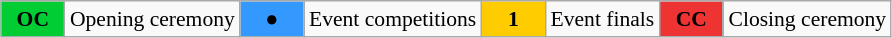<table class="wikitable" style="margin:0.5em auto; font-size:90%;position:relative;">
<tr>
<td style="width:2.5em; background:#00cc33; text-align:center"><strong>OC</strong></td>
<td>Opening ceremony</td>
<td style="width:2.5em; background:#3399ff; text-align:center">●</td>
<td>Event competitions</td>
<td style="width:2.5em; background:#ffcc00; text-align:center"><strong>1</strong></td>
<td>Event finals</td>
<td style="width:2.5em; background:#ee3333; text-align:center"><strong>CC</strong></td>
<td>Closing ceremony</td>
</tr>
</table>
